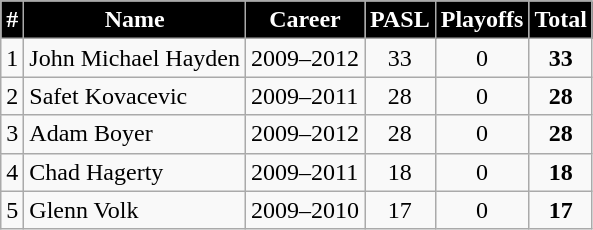<table class="wikitable" style="text-align:center;">
<tr>
<th style="background:#000000; color:white;" scope="col">#</th>
<th style="background:#000000; color:white;" scope="col">Name</th>
<th style="background:#000000; color:white;" scope="col">Career</th>
<th style="background:#000000; color:white;" scope="col">PASL</th>
<th style="background:#000000; color:white;" scope="col">Playoffs</th>
<th style="background:#000000; color:white;" scope="col">Total</th>
</tr>
<tr>
<td>1</td>
<td align="left"> John Michael Hayden</td>
<td align="left">2009–2012</td>
<td>33</td>
<td>0</td>
<td><strong>33</strong></td>
</tr>
<tr>
<td>2</td>
<td align="left"> Safet Kovacevic</td>
<td align="left">2009–2011</td>
<td>28</td>
<td>0</td>
<td><strong>28</strong></td>
</tr>
<tr>
<td>3</td>
<td align="left"> Adam Boyer</td>
<td align="left">2009–2012</td>
<td>28</td>
<td>0</td>
<td><strong>28</strong></td>
</tr>
<tr>
<td>4</td>
<td align="left"><strong></strong> Chad Hagerty</td>
<td align="left">2009–2011</td>
<td>18</td>
<td>0</td>
<td><strong>18</strong></td>
</tr>
<tr>
<td>5</td>
<td align="left"><strong></strong> Glenn Volk</td>
<td align="left">2009–2010</td>
<td>17</td>
<td>0</td>
<td><strong>17</strong></td>
</tr>
</table>
